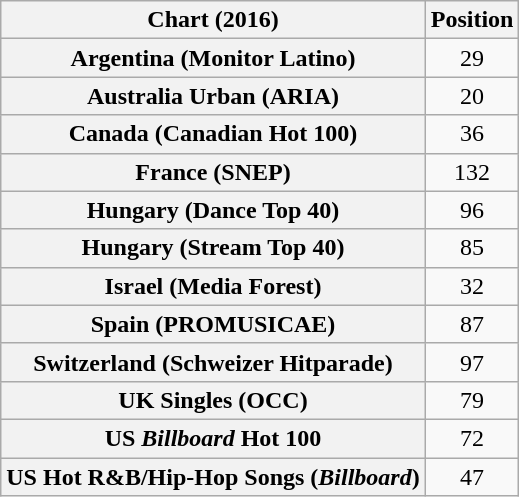<table class="wikitable plainrowheaders sortable" style="text-align:center">
<tr>
<th>Chart (2016)</th>
<th>Position</th>
</tr>
<tr>
<th scope="row">Argentina (Monitor Latino)</th>
<td>29</td>
</tr>
<tr>
<th scope="row">Australia Urban (ARIA)</th>
<td>20</td>
</tr>
<tr>
<th scope="row">Canada (Canadian Hot 100)</th>
<td>36</td>
</tr>
<tr>
<th scope="row">France (SNEP)</th>
<td>132</td>
</tr>
<tr>
<th scope="row">Hungary (Dance Top 40)</th>
<td>96</td>
</tr>
<tr>
<th scope="row">Hungary (Stream Top 40)</th>
<td>85</td>
</tr>
<tr>
<th scope="row">Israel (Media Forest)</th>
<td>32</td>
</tr>
<tr>
<th scope="row">Spain (PROMUSICAE)</th>
<td>87</td>
</tr>
<tr>
<th scope="row">Switzerland (Schweizer Hitparade)</th>
<td>97</td>
</tr>
<tr>
<th scope="row">UK Singles (OCC)</th>
<td>79</td>
</tr>
<tr>
<th scope="row">US <em>Billboard</em> Hot 100</th>
<td>72</td>
</tr>
<tr>
<th scope="row">US Hot R&B/Hip-Hop Songs (<em>Billboard</em>)</th>
<td>47</td>
</tr>
</table>
